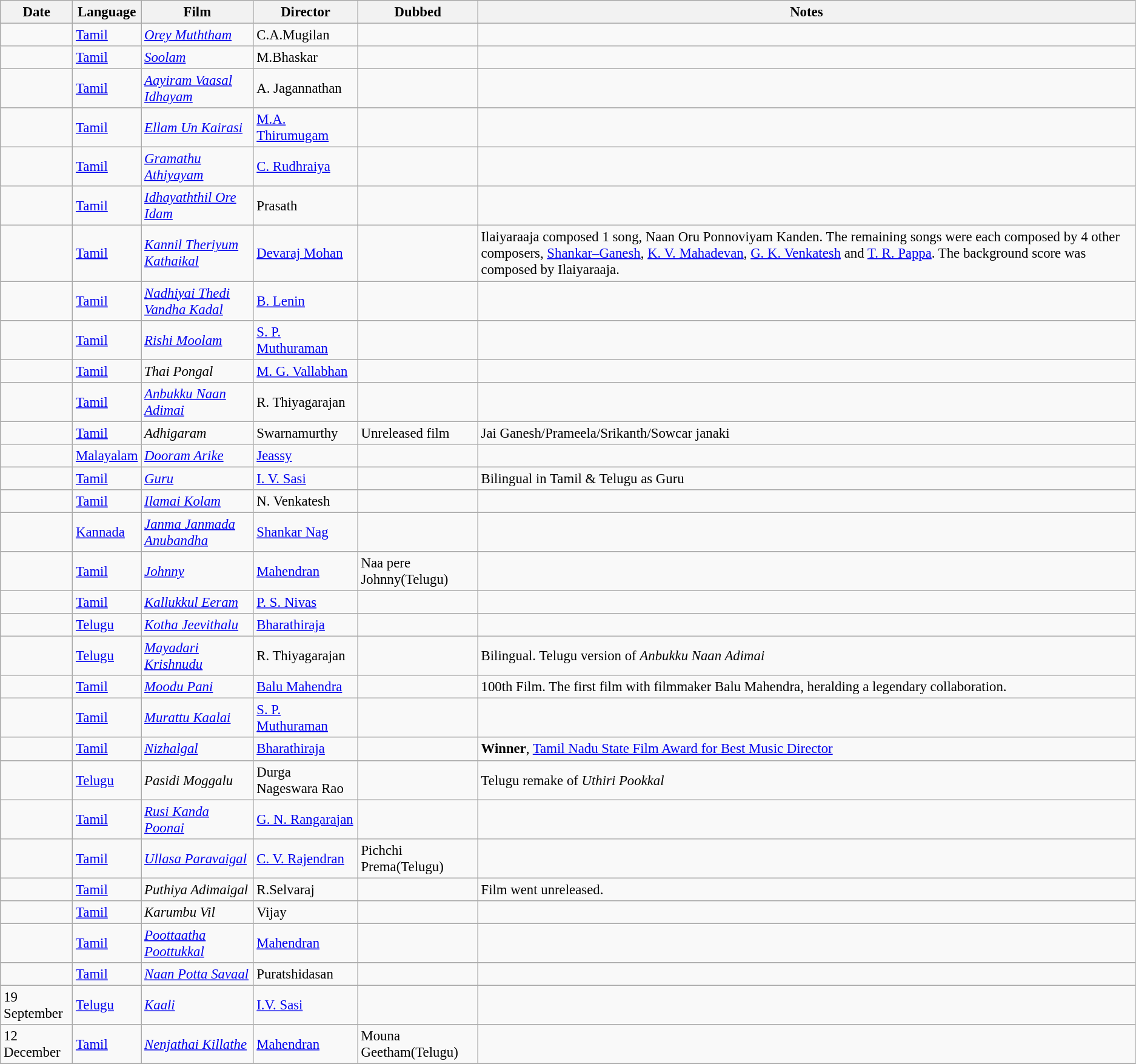<table class="wikitable sortable" style="font-size:95%;">
<tr>
<th>Date</th>
<th>Language</th>
<th>Film</th>
<th>Director</th>
<th>Dubbed</th>
<th>Notes</th>
</tr>
<tr>
<td></td>
<td><a href='#'>Tamil</a></td>
<td><em><a href='#'>Orey Muththam</a></em></td>
<td>C.A.Mugilan</td>
<td></td>
<td></td>
</tr>
<tr>
<td></td>
<td><a href='#'>Tamil</a></td>
<td><em><a href='#'>Soolam</a></em></td>
<td>M.Bhaskar</td>
<td></td>
<td></td>
</tr>
<tr>
<td></td>
<td><a href='#'>Tamil</a></td>
<td><em><a href='#'>Aayiram Vaasal Idhayam</a></em></td>
<td>A. Jagannathan</td>
<td></td>
<td></td>
</tr>
<tr>
<td></td>
<td><a href='#'>Tamil</a></td>
<td><em><a href='#'>Ellam Un Kairasi</a></em></td>
<td><a href='#'>M.A. Thirumugam</a></td>
<td></td>
<td></td>
</tr>
<tr>
<td></td>
<td><a href='#'>Tamil</a></td>
<td><em><a href='#'>Gramathu Athiyayam</a></em></td>
<td><a href='#'>C. Rudhraiya</a></td>
<td></td>
<td></td>
</tr>
<tr>
<td></td>
<td><a href='#'>Tamil</a></td>
<td><em><a href='#'>Idhayaththil Ore Idam</a></em></td>
<td>Prasath</td>
<td></td>
<td></td>
</tr>
<tr>
<td></td>
<td><a href='#'>Tamil</a></td>
<td><em><a href='#'>Kannil Theriyum Kathaikal</a></em></td>
<td><a href='#'>Devaraj Mohan</a></td>
<td></td>
<td>Ilaiyaraaja composed 1 song, Naan Oru Ponnoviyam Kanden. The remaining songs were each composed by 4 other composers, <a href='#'>Shankar–Ganesh</a>, <a href='#'>K. V. Mahadevan</a>, <a href='#'>G. K. Venkatesh</a> and <a href='#'>T. R. Pappa</a>. The background score was composed by Ilaiyaraaja.</td>
</tr>
<tr>
<td></td>
<td><a href='#'>Tamil</a></td>
<td><em><a href='#'>Nadhiyai Thedi Vandha Kadal</a></em></td>
<td><a href='#'>B. Lenin</a></td>
<td></td>
<td></td>
</tr>
<tr>
<td></td>
<td><a href='#'>Tamil</a></td>
<td><em><a href='#'>Rishi Moolam</a></em></td>
<td><a href='#'>S. P. Muthuraman</a></td>
<td></td>
<td></td>
</tr>
<tr>
<td></td>
<td><a href='#'>Tamil</a></td>
<td><em>Thai Pongal</em></td>
<td><a href='#'>M. G. Vallabhan</a></td>
<td></td>
<td></td>
</tr>
<tr>
<td></td>
<td><a href='#'>Tamil</a></td>
<td><em><a href='#'>Anbukku Naan Adimai</a></em></td>
<td>R. Thiyagarajan</td>
<td></td>
<td></td>
</tr>
<tr>
<td></td>
<td><a href='#'>Tamil</a></td>
<td><em>Adhigaram</em></td>
<td>Swarnamurthy</td>
<td>Unreleased film</td>
<td>Jai Ganesh/Prameela/Srikanth/Sowcar janaki</td>
</tr>
<tr>
<td></td>
<td><a href='#'>Malayalam</a></td>
<td><em><a href='#'>Dooram Arike</a></em></td>
<td><a href='#'>Jeassy</a></td>
<td></td>
<td></td>
</tr>
<tr>
<td></td>
<td><a href='#'>Tamil</a></td>
<td><em><a href='#'>Guru</a></em></td>
<td><a href='#'>I. V. Sasi</a></td>
<td></td>
<td>Bilingual in Tamil & Telugu as Guru</td>
</tr>
<tr>
<td></td>
<td><a href='#'>Tamil</a></td>
<td><em><a href='#'>Ilamai Kolam</a></em></td>
<td>N. Venkatesh</td>
<td></td>
<td></td>
</tr>
<tr>
<td></td>
<td><a href='#'>Kannada</a></td>
<td><em><a href='#'>Janma Janmada Anubandha</a></em></td>
<td><a href='#'>Shankar Nag</a></td>
<td></td>
<td></td>
</tr>
<tr>
<td></td>
<td><a href='#'>Tamil</a></td>
<td><em><a href='#'>Johnny</a></em></td>
<td><a href='#'>Mahendran</a></td>
<td>Naa pere Johnny(Telugu)</td>
<td></td>
</tr>
<tr>
<td></td>
<td><a href='#'>Tamil</a></td>
<td><em><a href='#'>Kallukkul Eeram</a></em></td>
<td><a href='#'>P. S. Nivas</a></td>
<td></td>
<td></td>
</tr>
<tr>
<td></td>
<td><a href='#'>Telugu</a></td>
<td><em><a href='#'>Kotha Jeevithalu</a></em></td>
<td><a href='#'>Bharathiraja</a></td>
<td></td>
<td></td>
</tr>
<tr>
<td></td>
<td><a href='#'>Telugu</a></td>
<td><em><a href='#'>Mayadari Krishnudu</a></em></td>
<td>R. Thiyagarajan</td>
<td></td>
<td>Bilingual. Telugu version of <em>Anbukku Naan Adimai</em></td>
</tr>
<tr>
<td></td>
<td><a href='#'>Tamil</a></td>
<td><em><a href='#'>Moodu Pani</a></em></td>
<td><a href='#'>Balu Mahendra</a></td>
<td></td>
<td>100th Film. The first film with filmmaker Balu Mahendra, heralding a legendary collaboration.</td>
</tr>
<tr>
<td></td>
<td><a href='#'>Tamil</a></td>
<td><em><a href='#'>Murattu Kaalai</a></em></td>
<td><a href='#'>S. P. Muthuraman</a></td>
<td></td>
<td></td>
</tr>
<tr>
<td></td>
<td><a href='#'>Tamil</a></td>
<td><em><a href='#'>Nizhalgal</a></em></td>
<td><a href='#'>Bharathiraja</a></td>
<td></td>
<td><strong>Winner</strong>, <a href='#'>Tamil Nadu State Film Award for Best Music Director</a></td>
</tr>
<tr>
<td></td>
<td><a href='#'>Telugu</a></td>
<td><em>Pasidi Moggalu</em></td>
<td>Durga Nageswara Rao</td>
<td></td>
<td>Telugu remake of <em>Uthiri Pookkal</em></td>
</tr>
<tr>
<td></td>
<td><a href='#'>Tamil</a></td>
<td><em><a href='#'>Rusi Kanda Poonai</a></em></td>
<td><a href='#'>G. N. Rangarajan</a></td>
<td></td>
<td></td>
</tr>
<tr>
<td></td>
<td><a href='#'>Tamil</a></td>
<td><em><a href='#'>Ullasa Paravaigal</a></em></td>
<td><a href='#'>C. V. Rajendran</a></td>
<td>Pichchi Prema(Telugu)</td>
<td></td>
</tr>
<tr>
<td></td>
<td><a href='#'>Tamil</a></td>
<td><em>Puthiya Adimaigal</em></td>
<td>R.Selvaraj</td>
<td></td>
<td>Film went unreleased.</td>
</tr>
<tr>
<td></td>
<td><a href='#'>Tamil</a></td>
<td><em>Karumbu Vil	</em></td>
<td>Vijay</td>
<td></td>
<td></td>
</tr>
<tr>
<td></td>
<td><a href='#'>Tamil</a></td>
<td><em><a href='#'>Poottaatha Poottukkal</a></em></td>
<td><a href='#'>Mahendran</a></td>
<td></td>
<td></td>
</tr>
<tr>
<td></td>
<td><a href='#'>Tamil</a></td>
<td><em><a href='#'>Naan Potta Savaal</a></em></td>
<td>Puratshidasan</td>
<td></td>
<td></td>
</tr>
<tr>
<td>19 September</td>
<td><a href='#'>Telugu</a></td>
<td><em><a href='#'>Kaali</a></em></td>
<td><a href='#'>I.V. Sasi</a></td>
<td></td>
<td></td>
</tr>
<tr>
<td>12 December</td>
<td><a href='#'>Tamil</a></td>
<td><em><a href='#'>Nenjathai Killathe</a></em></td>
<td><a href='#'>Mahendran</a></td>
<td>Mouna Geetham(Telugu)</td>
<td></td>
</tr>
<tr>
</tr>
</table>
